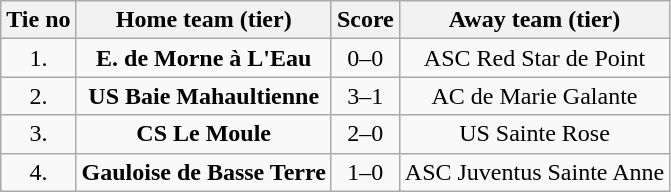<table class="wikitable" style="text-align: center">
<tr>
<th>Tie no</th>
<th>Home team (tier)</th>
<th>Score</th>
<th>Away team (tier)</th>
</tr>
<tr>
<td>1.</td>
<td> <strong>E. de Morne à L'Eau</strong></td>
<td>0–0 </td>
<td>ASC Red Star de Point </td>
</tr>
<tr>
<td>2.</td>
<td> <strong>US Baie Mahaultienne</strong></td>
<td>3–1</td>
<td>AC de Marie Galante </td>
</tr>
<tr>
<td>3.</td>
<td> <strong>CS Le Moule</strong></td>
<td>2–0</td>
<td>US Sainte Rose </td>
</tr>
<tr>
<td>4.</td>
<td> <strong>Gauloise de Basse Terre</strong></td>
<td>1–0</td>
<td>ASC Juventus Sainte Anne </td>
</tr>
</table>
